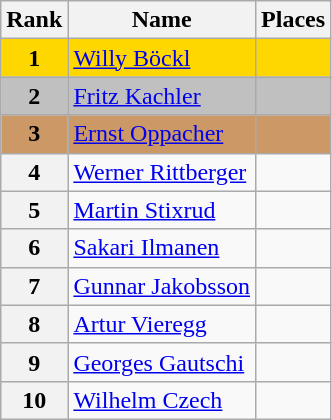<table class="wikitable">
<tr>
<th>Rank</th>
<th>Name</th>
<th>Places</th>
</tr>
<tr bgcolor="gold">
<td align="center"><strong>1</strong></td>
<td> <a href='#'>Willy Böckl</a></td>
<td></td>
</tr>
<tr bgcolor="silver">
<td align="center"><strong>2</strong></td>
<td> <a href='#'>Fritz Kachler</a></td>
<td></td>
</tr>
<tr bgcolor="cc9966">
<td align="center"><strong>3</strong></td>
<td> <a href='#'>Ernst Oppacher</a></td>
<td></td>
</tr>
<tr>
<th>4</th>
<td> <a href='#'>Werner Rittberger</a></td>
<td></td>
</tr>
<tr>
<th>5</th>
<td> <a href='#'>Martin Stixrud</a></td>
<td></td>
</tr>
<tr>
<th>6</th>
<td> <a href='#'>Sakari Ilmanen</a></td>
<td></td>
</tr>
<tr>
<th>7</th>
<td> <a href='#'>Gunnar Jakobsson</a></td>
<td></td>
</tr>
<tr>
<th>8</th>
<td> <a href='#'>Artur Vieregg</a></td>
<td></td>
</tr>
<tr>
<th>9</th>
<td> <a href='#'>Georges Gautschi</a></td>
<td></td>
</tr>
<tr>
<th>10</th>
<td> <a href='#'>Wilhelm Czech</a></td>
<td></td>
</tr>
</table>
